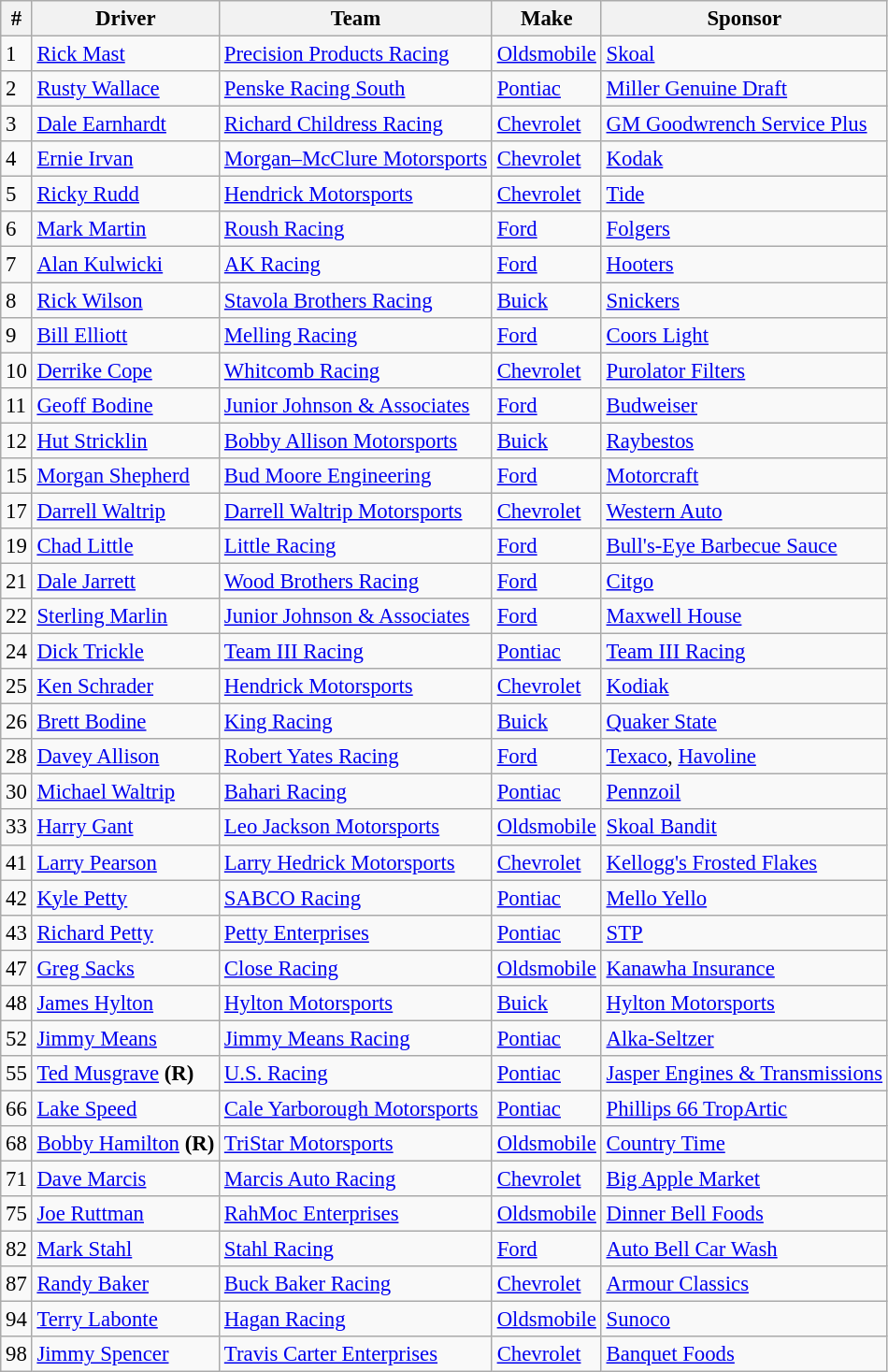<table class="wikitable" style="font-size:95%">
<tr>
<th>#</th>
<th>Driver</th>
<th>Team</th>
<th>Make</th>
<th>Sponsor</th>
</tr>
<tr>
<td>1</td>
<td><a href='#'>Rick Mast</a></td>
<td><a href='#'>Precision Products Racing</a></td>
<td><a href='#'>Oldsmobile</a></td>
<td><a href='#'>Skoal</a></td>
</tr>
<tr>
<td>2</td>
<td><a href='#'>Rusty Wallace</a></td>
<td><a href='#'>Penske Racing South</a></td>
<td><a href='#'>Pontiac</a></td>
<td><a href='#'>Miller Genuine Draft</a></td>
</tr>
<tr>
<td>3</td>
<td><a href='#'>Dale Earnhardt</a></td>
<td><a href='#'>Richard Childress Racing</a></td>
<td><a href='#'>Chevrolet</a></td>
<td><a href='#'>GM Goodwrench Service Plus</a></td>
</tr>
<tr>
<td>4</td>
<td><a href='#'>Ernie Irvan</a></td>
<td><a href='#'>Morgan–McClure Motorsports</a></td>
<td><a href='#'>Chevrolet</a></td>
<td><a href='#'>Kodak</a></td>
</tr>
<tr>
<td>5</td>
<td><a href='#'>Ricky Rudd</a></td>
<td><a href='#'>Hendrick Motorsports</a></td>
<td><a href='#'>Chevrolet</a></td>
<td><a href='#'>Tide</a></td>
</tr>
<tr>
<td>6</td>
<td><a href='#'>Mark Martin</a></td>
<td><a href='#'>Roush Racing</a></td>
<td><a href='#'>Ford</a></td>
<td><a href='#'>Folgers</a></td>
</tr>
<tr>
<td>7</td>
<td><a href='#'>Alan Kulwicki</a></td>
<td><a href='#'>AK Racing</a></td>
<td><a href='#'>Ford</a></td>
<td><a href='#'>Hooters</a></td>
</tr>
<tr>
<td>8</td>
<td><a href='#'>Rick Wilson</a></td>
<td><a href='#'>Stavola Brothers Racing</a></td>
<td><a href='#'>Buick</a></td>
<td><a href='#'>Snickers</a></td>
</tr>
<tr>
<td>9</td>
<td><a href='#'>Bill Elliott</a></td>
<td><a href='#'>Melling Racing</a></td>
<td><a href='#'>Ford</a></td>
<td><a href='#'>Coors Light</a></td>
</tr>
<tr>
<td>10</td>
<td><a href='#'>Derrike Cope</a></td>
<td><a href='#'>Whitcomb Racing</a></td>
<td><a href='#'>Chevrolet</a></td>
<td><a href='#'>Purolator Filters</a></td>
</tr>
<tr>
<td>11</td>
<td><a href='#'>Geoff Bodine</a></td>
<td><a href='#'>Junior Johnson & Associates</a></td>
<td><a href='#'>Ford</a></td>
<td><a href='#'>Budweiser</a></td>
</tr>
<tr>
<td>12</td>
<td><a href='#'>Hut Stricklin</a></td>
<td><a href='#'>Bobby Allison Motorsports</a></td>
<td><a href='#'>Buick</a></td>
<td><a href='#'>Raybestos</a></td>
</tr>
<tr>
<td>15</td>
<td><a href='#'>Morgan Shepherd</a></td>
<td><a href='#'>Bud Moore Engineering</a></td>
<td><a href='#'>Ford</a></td>
<td><a href='#'>Motorcraft</a></td>
</tr>
<tr>
<td>17</td>
<td><a href='#'>Darrell Waltrip</a></td>
<td><a href='#'>Darrell Waltrip Motorsports</a></td>
<td><a href='#'>Chevrolet</a></td>
<td><a href='#'>Western Auto</a></td>
</tr>
<tr>
<td>19</td>
<td><a href='#'>Chad Little</a></td>
<td><a href='#'>Little Racing</a></td>
<td><a href='#'>Ford</a></td>
<td><a href='#'>Bull's-Eye Barbecue Sauce</a></td>
</tr>
<tr>
<td>21</td>
<td><a href='#'>Dale Jarrett</a></td>
<td><a href='#'>Wood Brothers Racing</a></td>
<td><a href='#'>Ford</a></td>
<td><a href='#'>Citgo</a></td>
</tr>
<tr>
<td>22</td>
<td><a href='#'>Sterling Marlin</a></td>
<td><a href='#'>Junior Johnson & Associates</a></td>
<td><a href='#'>Ford</a></td>
<td><a href='#'>Maxwell House</a></td>
</tr>
<tr>
<td>24</td>
<td><a href='#'>Dick Trickle</a></td>
<td><a href='#'>Team III Racing</a></td>
<td><a href='#'>Pontiac</a></td>
<td><a href='#'>Team III Racing</a></td>
</tr>
<tr>
<td>25</td>
<td><a href='#'>Ken Schrader</a></td>
<td><a href='#'>Hendrick Motorsports</a></td>
<td><a href='#'>Chevrolet</a></td>
<td><a href='#'>Kodiak</a></td>
</tr>
<tr>
<td>26</td>
<td><a href='#'>Brett Bodine</a></td>
<td><a href='#'>King Racing</a></td>
<td><a href='#'>Buick</a></td>
<td><a href='#'>Quaker State</a></td>
</tr>
<tr>
<td>28</td>
<td><a href='#'>Davey Allison</a></td>
<td><a href='#'>Robert Yates Racing</a></td>
<td><a href='#'>Ford</a></td>
<td><a href='#'>Texaco</a>, <a href='#'>Havoline</a></td>
</tr>
<tr>
<td>30</td>
<td><a href='#'>Michael Waltrip</a></td>
<td><a href='#'>Bahari Racing</a></td>
<td><a href='#'>Pontiac</a></td>
<td><a href='#'>Pennzoil</a></td>
</tr>
<tr>
<td>33</td>
<td><a href='#'>Harry Gant</a></td>
<td><a href='#'>Leo Jackson Motorsports</a></td>
<td><a href='#'>Oldsmobile</a></td>
<td><a href='#'>Skoal Bandit</a></td>
</tr>
<tr>
<td>41</td>
<td><a href='#'>Larry Pearson</a></td>
<td><a href='#'>Larry Hedrick Motorsports</a></td>
<td><a href='#'>Chevrolet</a></td>
<td><a href='#'>Kellogg's Frosted Flakes</a></td>
</tr>
<tr>
<td>42</td>
<td><a href='#'>Kyle Petty</a></td>
<td><a href='#'>SABCO Racing</a></td>
<td><a href='#'>Pontiac</a></td>
<td><a href='#'>Mello Yello</a></td>
</tr>
<tr>
<td>43</td>
<td><a href='#'>Richard Petty</a></td>
<td><a href='#'>Petty Enterprises</a></td>
<td><a href='#'>Pontiac</a></td>
<td><a href='#'>STP</a></td>
</tr>
<tr>
<td>47</td>
<td><a href='#'>Greg Sacks</a></td>
<td><a href='#'>Close Racing</a></td>
<td><a href='#'>Oldsmobile</a></td>
<td><a href='#'>Kanawha Insurance</a></td>
</tr>
<tr>
<td>48</td>
<td><a href='#'>James Hylton</a></td>
<td><a href='#'>Hylton Motorsports</a></td>
<td><a href='#'>Buick</a></td>
<td><a href='#'>Hylton Motorsports</a></td>
</tr>
<tr>
<td>52</td>
<td><a href='#'>Jimmy Means</a></td>
<td><a href='#'>Jimmy Means Racing</a></td>
<td><a href='#'>Pontiac</a></td>
<td><a href='#'>Alka-Seltzer</a></td>
</tr>
<tr>
<td>55</td>
<td><a href='#'>Ted Musgrave</a> <strong>(R)</strong></td>
<td><a href='#'>U.S. Racing</a></td>
<td><a href='#'>Pontiac</a></td>
<td><a href='#'>Jasper Engines & Transmissions</a></td>
</tr>
<tr>
<td>66</td>
<td><a href='#'>Lake Speed</a></td>
<td><a href='#'>Cale Yarborough Motorsports</a></td>
<td><a href='#'>Pontiac</a></td>
<td><a href='#'>Phillips 66 TropArtic</a></td>
</tr>
<tr>
<td>68</td>
<td><a href='#'>Bobby Hamilton</a> <strong>(R)</strong></td>
<td><a href='#'>TriStar Motorsports</a></td>
<td><a href='#'>Oldsmobile</a></td>
<td><a href='#'>Country Time</a></td>
</tr>
<tr>
<td>71</td>
<td><a href='#'>Dave Marcis</a></td>
<td><a href='#'>Marcis Auto Racing</a></td>
<td><a href='#'>Chevrolet</a></td>
<td><a href='#'>Big Apple Market</a></td>
</tr>
<tr>
<td>75</td>
<td><a href='#'>Joe Ruttman</a></td>
<td><a href='#'>RahMoc Enterprises</a></td>
<td><a href='#'>Oldsmobile</a></td>
<td><a href='#'>Dinner Bell Foods</a></td>
</tr>
<tr>
<td>82</td>
<td><a href='#'>Mark Stahl</a></td>
<td><a href='#'>Stahl Racing</a></td>
<td><a href='#'>Ford</a></td>
<td><a href='#'>Auto Bell Car Wash</a></td>
</tr>
<tr>
<td>87</td>
<td><a href='#'>Randy Baker</a></td>
<td><a href='#'>Buck Baker Racing</a></td>
<td><a href='#'>Chevrolet</a></td>
<td><a href='#'>Armour Classics</a></td>
</tr>
<tr>
<td>94</td>
<td><a href='#'>Terry Labonte</a></td>
<td><a href='#'>Hagan Racing</a></td>
<td><a href='#'>Oldsmobile</a></td>
<td><a href='#'>Sunoco</a></td>
</tr>
<tr>
<td>98</td>
<td><a href='#'>Jimmy Spencer</a></td>
<td><a href='#'>Travis Carter Enterprises</a></td>
<td><a href='#'>Chevrolet</a></td>
<td><a href='#'>Banquet Foods</a></td>
</tr>
</table>
